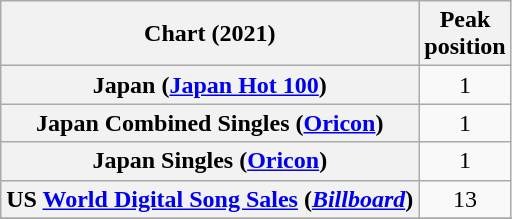<table class="wikitable sortable plainrowheaders" style="text-align:center;">
<tr>
<th scope="col">Chart (2021)</th>
<th scope="col">Peak<br>position</th>
</tr>
<tr>
<th scope="row">Japan (<a href='#'>Japan Hot 100</a>)</th>
<td>1</td>
</tr>
<tr>
<th scope="row">Japan Combined Singles (<a href='#'>Oricon</a>)</th>
<td>1</td>
</tr>
<tr>
<th scope="row">Japan Singles (<a href='#'>Oricon</a>)</th>
<td>1</td>
</tr>
<tr>
<th scope="row">US <a href='#'>World Digital Song Sales</a> (<em><a href='#'>Billboard</a></em>)</th>
<td>13</td>
</tr>
<tr>
</tr>
</table>
